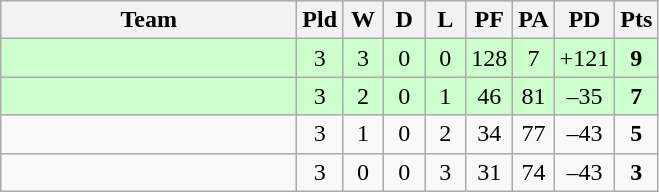<table class="wikitable" style="text-align:center;">
<tr>
<th width="190">Team</th>
<th width="20" abbr="Played">Pld</th>
<th width="20" abbr="Won">W</th>
<th width="20" abbr="Drawn">D</th>
<th width="20" abbr="Lost">L</th>
<th width="20" abbr="Points for">PF</th>
<th width="20" abbr="Points against">PA</th>
<th width="25" abbr="Points difference">PD</th>
<th width="20" abbr="Points">Pts</th>
</tr>
<tr style="background:#ccffcc">
<td align="left"></td>
<td>3</td>
<td>3</td>
<td>0</td>
<td>0</td>
<td>128</td>
<td>7</td>
<td>+121</td>
<td><strong>9</strong></td>
</tr>
<tr style="background:#ccffcc">
<td align="left"></td>
<td>3</td>
<td>2</td>
<td>0</td>
<td>1</td>
<td>46</td>
<td>81</td>
<td>–35</td>
<td><strong>7</strong></td>
</tr>
<tr>
<td align="left"></td>
<td>3</td>
<td>1</td>
<td>0</td>
<td>2</td>
<td>34</td>
<td>77</td>
<td>–43</td>
<td><strong>5</strong></td>
</tr>
<tr style="background:">
<td align="left"></td>
<td>3</td>
<td>0</td>
<td>0</td>
<td>3</td>
<td>31</td>
<td>74</td>
<td>–43</td>
<td><strong>3</strong></td>
</tr>
</table>
